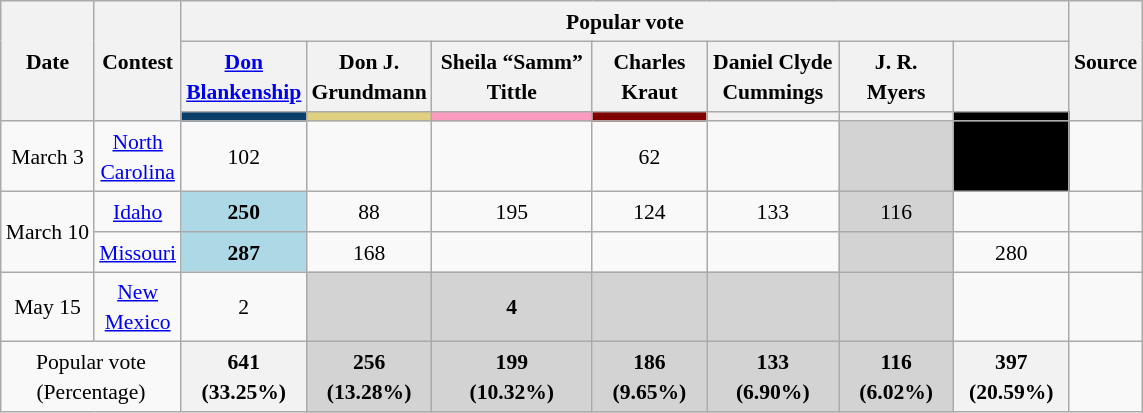<table class="wikitable" style="text-align:center;font-size:90%;line-height:20px">
<tr>
<th rowspan=3>Date</th>
<th rowspan=3>Contest</th>
<th colspan=7>Popular vote</th>
<th rowspan=3>Source</th>
</tr>
<tr>
<th style="width:70px;"><a href='#'>Don Blankenship</a></th>
<th style="width:70px;">Don J. Grundmann</th>
<th style="width:100px;">Sheila “Samm” Tittle</th>
<th style="width:70px;">Charles Kraut</th>
<th style="width:81px;">Daniel Clyde Cummings</th>
<th style="width:70px;">J. R. Myers</th>
<th style="width:70px;"></th>
</tr>
<tr>
<th style="background:#0B406B;"></th>
<th style="background:#DFCF7E;"></th>
<th style="background:#fb9bc2;"></th>
<th style="background:#800000;"></th>
<th style="background:;"></th>
<th style="background:;"></th>
<th style="background:#000000;"></th>
</tr>
<tr>
<td>March 3</td>
<td><a href='#'>North<br>Carolina</a></td>
<td>102<br> </td>
<td></td>
<td></td>
<td>62<br> </td>
<td></td>
<td style="background: lightgrey;"></td>
<td style="background: black;"></td>
<td></td>
</tr>
<tr>
<td rowspan="2">March 10</td>
<td><a href='#'>Idaho</a></td>
<td style="background:lightblue;"><strong>250<br> </strong></td>
<td>88<br> </td>
<td>195<br> </td>
<td>124<br> </td>
<td>133<br> </td>
<td style="background: lightgrey;">116<br> </td>
<td></td>
<td></td>
</tr>
<tr>
<td><a href='#'>Missouri</a></td>
<td style="background:lightblue;"><strong>287<br> </strong></td>
<td>168<br> </td>
<td></td>
<td></td>
<td></td>
<td style="background: lightgrey;"></td>
<td>280<br> </td>
<td></td>
</tr>
<tr>
<td>May 15</td>
<td><a href='#'>New<br>Mexico</a></td>
<td>2<br> </td>
<td style="background: lightgrey;"></td>
<td style="background: lightgrey;"><strong>4<br> </strong></td>
<td style="background: lightgrey;"></td>
<td style="background: lightgrey;"></td>
<td style="background: lightgrey;"></td>
<td></td>
<td></td>
</tr>
<tr>
<td colspan="2">Popular vote<br>(Percentage)</td>
<th>641<br>(33.25%)</th>
<th style="background: lightgrey;">256<br>(13.28%)</th>
<th style="background: lightgrey;">199<br>(10.32%)</th>
<th style="background: lightgrey;">186<br>(9.65%)</th>
<th style="background: lightgrey;">133<br>(6.90%)</th>
<th style="background: lightgrey;">116<br>(6.02%)</th>
<th>397<br>(20.59%)</th>
</tr>
</table>
